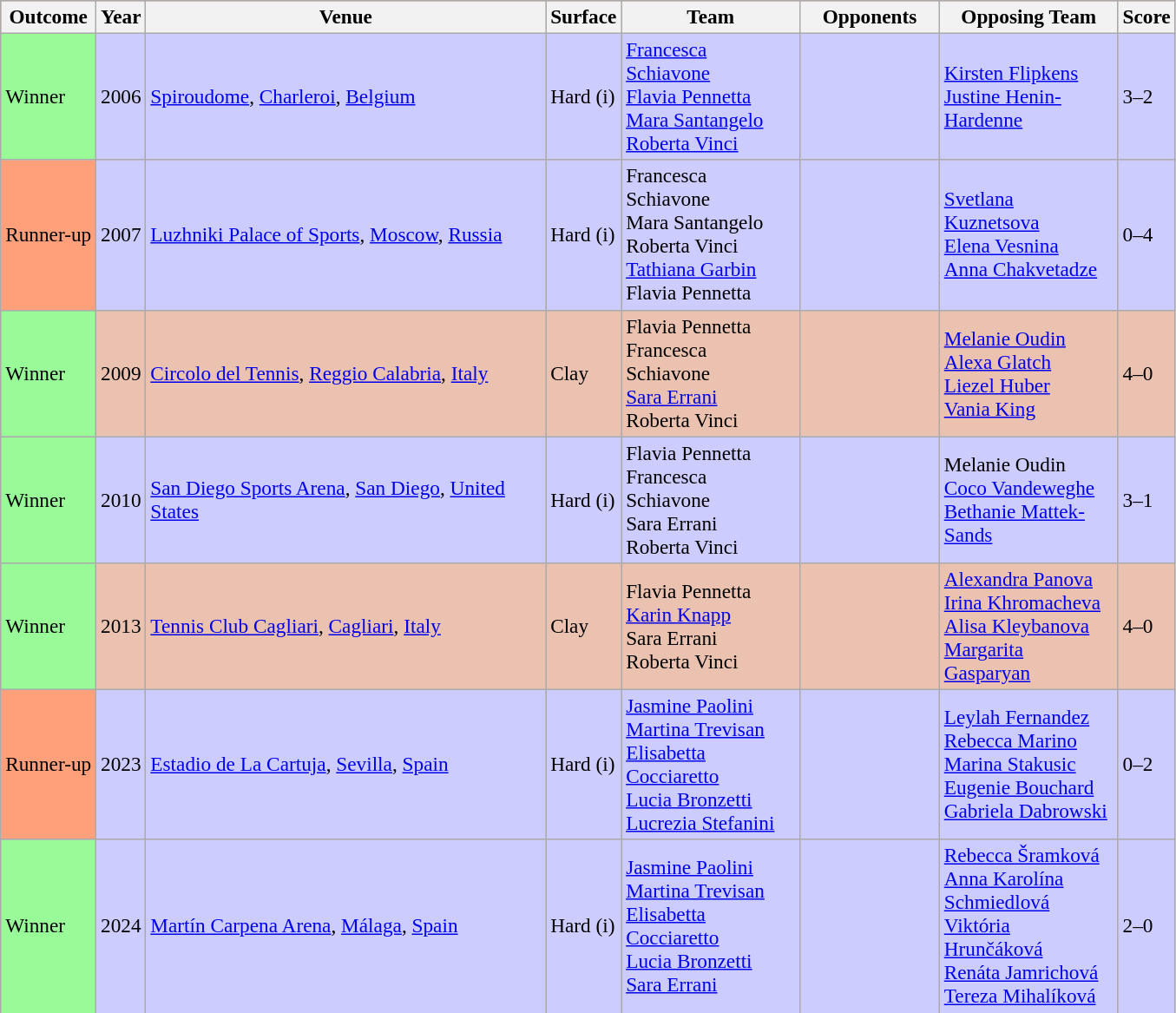<table class="sortable wikitable" style=font-size:97%;background:#EBC2AF>
<tr>
<th>Outcome</th>
<th>Year</th>
<th width=300>Venue</th>
<th>Surface</th>
<th width=130>Team</th>
<th width=100>Opponents</th>
<th width=130>Opposing Team</th>
<th width=30>Score</th>
</tr>
<tr bgcolor=CCCCFF>
<td bgcolor=98FB98>Winner</td>
<td>2006</td>
<td><a href='#'>Spiroudome</a>, <a href='#'>Charleroi</a>, <a href='#'>Belgium</a></td>
<td>Hard (i)</td>
<td><a href='#'>Francesca Schiavone</a><br><a href='#'>Flavia Pennetta</a><br><a href='#'>Mara Santangelo</a><br><a href='#'>Roberta Vinci</a></td>
<td></td>
<td><a href='#'>Kirsten Flipkens</a><br><a href='#'>Justine Henin-Hardenne</a></td>
<td>3–2</td>
</tr>
<tr bgcolor=CCCCFF>
<td bgcolor=FFA07A>Runner-up</td>
<td>2007</td>
<td><a href='#'>Luzhniki Palace of Sports</a>, <a href='#'>Moscow</a>, <a href='#'>Russia</a></td>
<td>Hard (i)</td>
<td>Francesca Schiavone<br>Mara Santangelo<br>Roberta Vinci<br><a href='#'>Tathiana Garbin</a><br>Flavia Pennetta</td>
<td></td>
<td><a href='#'>Svetlana Kuznetsova</a><br><a href='#'>Elena Vesnina</a><br><a href='#'>Anna Chakvetadze</a></td>
<td>0–4</td>
</tr>
<tr>
<td bgcolor=98FB98>Winner</td>
<td>2009</td>
<td><a href='#'>Circolo del Tennis</a>, <a href='#'>Reggio Calabria</a>, <a href='#'>Italy</a></td>
<td>Clay</td>
<td>Flavia Pennetta<br>Francesca Schiavone<br><a href='#'>Sara Errani</a><br>Roberta Vinci</td>
<td></td>
<td><a href='#'>Melanie Oudin</a><br><a href='#'>Alexa Glatch</a><br><a href='#'>Liezel Huber</a><br><a href='#'>Vania King</a></td>
<td>4–0</td>
</tr>
<tr bgcolor=CCCCFF>
<td bgcolor=98FB98>Winner</td>
<td>2010</td>
<td><a href='#'>San Diego Sports Arena</a>, <a href='#'>San Diego</a>, <a href='#'>United States</a></td>
<td>Hard (i)</td>
<td>Flavia Pennetta<br>Francesca Schiavone<br>Sara Errani<br>Roberta Vinci</td>
<td></td>
<td>Melanie Oudin<br><a href='#'>Coco Vandeweghe</a><br><a href='#'>Bethanie Mattek-Sands</a></td>
<td>3–1</td>
</tr>
<tr>
<td bgcolor=98FB98>Winner</td>
<td>2013</td>
<td><a href='#'>Tennis Club Cagliari</a>, <a href='#'>Cagliari</a>, <a href='#'>Italy</a></td>
<td>Clay</td>
<td>Flavia Pennetta<br><a href='#'>Karin Knapp</a><br>Sara Errani<br>Roberta Vinci</td>
<td></td>
<td><a href='#'>Alexandra Panova</a><br><a href='#'>Irina Khromacheva</a><br><a href='#'>Alisa Kleybanova</a><br><a href='#'>Margarita Gasparyan</a></td>
<td>4–0</td>
</tr>
<tr bgcolor=CCCCFF>
<td bgcolor=FFA07A>Runner-up</td>
<td>2023</td>
<td><a href='#'>Estadio de La Cartuja</a>, <a href='#'>Sevilla</a>, <a href='#'>Spain</a></td>
<td>Hard (i)</td>
<td><a href='#'>Jasmine Paolini</a><br><a href='#'>Martina Trevisan</a><br><a href='#'>Elisabetta Cocciaretto</a><br><a href='#'>Lucia Bronzetti</a><br><a href='#'>Lucrezia Stefanini</a></td>
<td></td>
<td><a href='#'>Leylah Fernandez</a><br><a href='#'>Rebecca Marino</a><br><a href='#'>Marina Stakusic</a><br><a href='#'>Eugenie Bouchard</a><br><a href='#'>Gabriela Dabrowski</a></td>
<td>0–2</td>
</tr>
<tr bgcolor=CCCCFF>
<td bgcolor=98FB98>Winner</td>
<td>2024</td>
<td><a href='#'>Martín Carpena Arena</a>, <a href='#'>Málaga</a>, <a href='#'>Spain</a></td>
<td>Hard (i)</td>
<td><a href='#'>Jasmine Paolini</a><br><a href='#'>Martina Trevisan</a><br><a href='#'>Elisabetta Cocciaretto</a><br><a href='#'>Lucia Bronzetti</a><br><a href='#'>Sara Errani</a></td>
<td></td>
<td><a href='#'>Rebecca Šramková</a><br><a href='#'>Anna Karolína Schmiedlová</a><br><a href='#'>Viktória Hrunčáková</a><br><a href='#'>Renáta Jamrichová</a><br><a href='#'>Tereza Mihalíková</a></td>
<td>2–0</td>
</tr>
</table>
